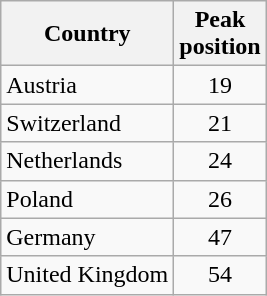<table class="wikitable">
<tr>
<th align="left">Country</th>
<th align="left">Peak<br>position<br></th>
</tr>
<tr>
<td align="left">Austria</td>
<td align="center">19</td>
</tr>
<tr>
<td align="left">Switzerland</td>
<td align="center">21</td>
</tr>
<tr>
<td align="left">Netherlands</td>
<td align="center">24</td>
</tr>
<tr>
<td align="left">Poland</td>
<td align="center">26</td>
</tr>
<tr>
<td align="left">Germany</td>
<td align="center">47</td>
</tr>
<tr>
<td align="left">United Kingdom</td>
<td align="center">54</td>
</tr>
</table>
